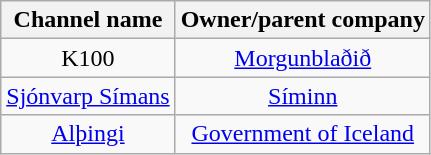<table class="wikitable sortable" style="border-collapse:collapse; text-align:center">
<tr>
<th>Channel name</th>
<th>Owner/parent company</th>
</tr>
<tr>
<td>K100</td>
<td><a href='#'>Morgunblaðið</a></td>
</tr>
<tr>
<td><a href='#'>Sjónvarp Símans</a></td>
<td><a href='#'>Síminn</a></td>
</tr>
<tr>
<td><a href='#'>Alþingi</a></td>
<td><a href='#'>Government of Iceland</a></td>
</tr>
</table>
